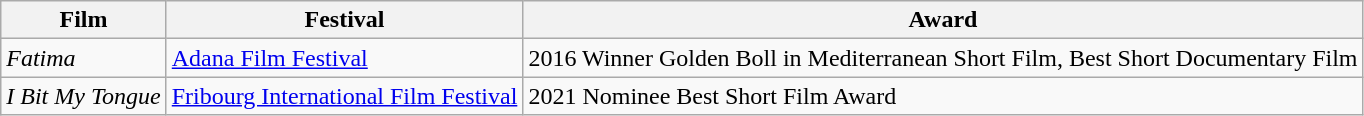<table class="wikitable">
<tr>
<th>Film</th>
<th>Festival</th>
<th>Award</th>
</tr>
<tr>
<td><em>Fatima</em></td>
<td><a href='#'>Adana Film Festival</a></td>
<td>2016 Winner Golden Boll in Mediterranean Short Film, Best Short Documentary Film</td>
</tr>
<tr>
<td><em>I Bit My Tongue</em></td>
<td><a href='#'>Fribourg International Film Festival</a></td>
<td>2021 Nominee Best Short Film Award</td>
</tr>
</table>
